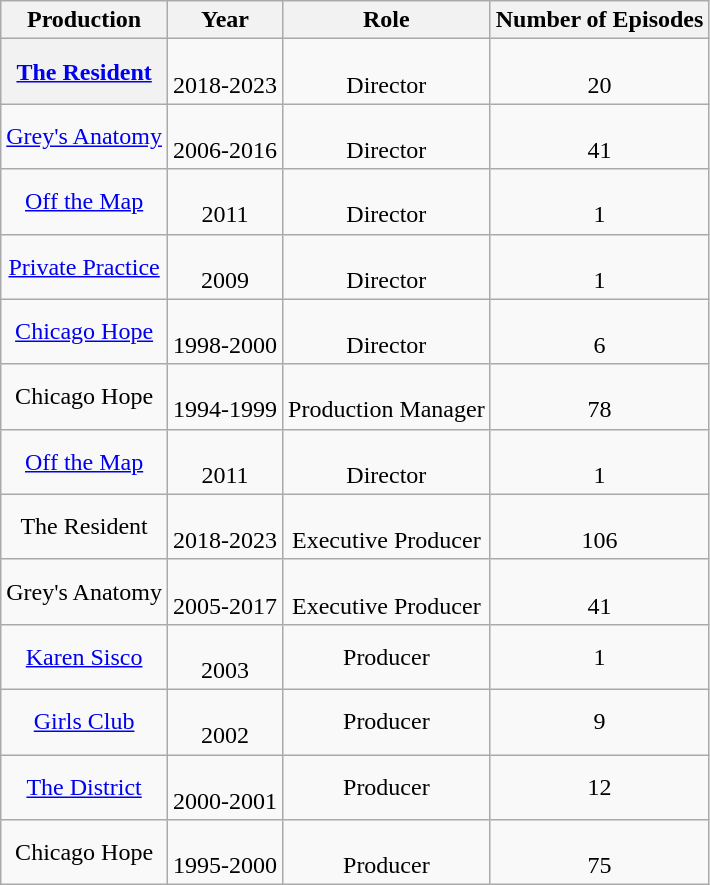<table class="wikitable plainrowheaders" style="text-align:center;">
<tr>
<th>Production</th>
<th>Year</th>
<th>Role</th>
<th>Number of Episodes</th>
</tr>
<tr>
<th scope="row"><a href='#'>The Resident</a></th>
<td><br>2018-2023</td>
<td><br>Director</td>
<td><br>20</td>
</tr>
<tr>
<td><a href='#'>Grey's Anatomy</a></td>
<td><br>2006-2016</td>
<td><br>Director</td>
<td><br>41</td>
</tr>
<tr>
<td><a href='#'>Off the Map</a></td>
<td><br>2011</td>
<td><br>Director</td>
<td><br>1</td>
</tr>
<tr>
<td><a href='#'>Private Practice</a></td>
<td><br>2009</td>
<td><br>Director</td>
<td><br>1</td>
</tr>
<tr>
<td><a href='#'>Chicago Hope</a></td>
<td><br>1998-2000</td>
<td><br>Director</td>
<td><br>6</td>
</tr>
<tr>
<td>Chicago Hope</td>
<td><br>1994-1999</td>
<td><br>Production Manager</td>
<td><br>78</td>
</tr>
<tr>
<td><a href='#'>Off the Map</a></td>
<td><br>2011</td>
<td><br>Director</td>
<td><br>1</td>
</tr>
<tr>
<td>The Resident</td>
<td><br>2018-2023</td>
<td><br>Executive Producer</td>
<td><br>106</td>
</tr>
<tr>
<td>Grey's Anatomy</td>
<td><br>2005-2017</td>
<td><br>Executive Producer</td>
<td><br>41</td>
</tr>
<tr>
<td><a href='#'>Karen Sisco</a></td>
<td><br>2003</td>
<td>Producer</td>
<td>1</td>
</tr>
<tr>
<td><a href='#'>Girls Club</a></td>
<td><br>2002</td>
<td>Producer</td>
<td>9</td>
</tr>
<tr>
<td><a href='#'>The District</a></td>
<td><br>2000-2001</td>
<td>Producer</td>
<td>12</td>
</tr>
<tr>
<td>Chicago Hope</td>
<td><br>1995-2000</td>
<td><br>Producer</td>
<td><br>75</td>
</tr>
</table>
